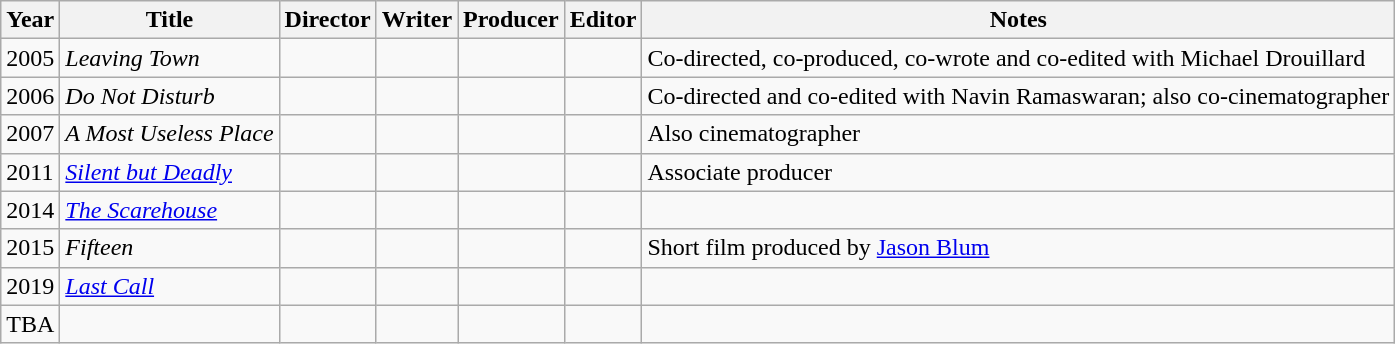<table class="wikitable">
<tr>
<th>Year</th>
<th>Title</th>
<th>Director</th>
<th>Writer</th>
<th>Producer</th>
<th>Editor</th>
<th>Notes</th>
</tr>
<tr>
<td>2005</td>
<td><em>Leaving Town</em></td>
<td></td>
<td></td>
<td></td>
<td></td>
<td>Co-directed, co-produced, co-wrote and co-edited with Michael Drouillard</td>
</tr>
<tr>
<td>2006</td>
<td><em>Do Not Disturb</em></td>
<td></td>
<td></td>
<td></td>
<td></td>
<td>Co-directed and co-edited with Navin Ramaswaran; also co-cinematographer</td>
</tr>
<tr>
<td>2007</td>
<td><em>A Most Useless Place</em></td>
<td></td>
<td></td>
<td></td>
<td></td>
<td>Also cinematographer</td>
</tr>
<tr>
<td>2011</td>
<td><em><a href='#'>Silent but Deadly</a></em></td>
<td></td>
<td></td>
<td></td>
<td></td>
<td>Associate producer</td>
</tr>
<tr>
<td>2014</td>
<td><em><a href='#'>The Scarehouse</a></em></td>
<td></td>
<td></td>
<td></td>
<td></td>
<td></td>
</tr>
<tr>
<td>2015</td>
<td><em>Fifteen</em></td>
<td></td>
<td></td>
<td></td>
<td></td>
<td>Short film produced by <a href='#'>Jason Blum</a></td>
</tr>
<tr>
<td>2019</td>
<td><em><a href='#'>Last Call</a></em></td>
<td></td>
<td></td>
<td></td>
<td></td>
<td></td>
</tr>
<tr>
<td>TBA</td>
<td></td>
<td></td>
<td></td>
<td></td>
<td></td>
<td></td>
</tr>
</table>
